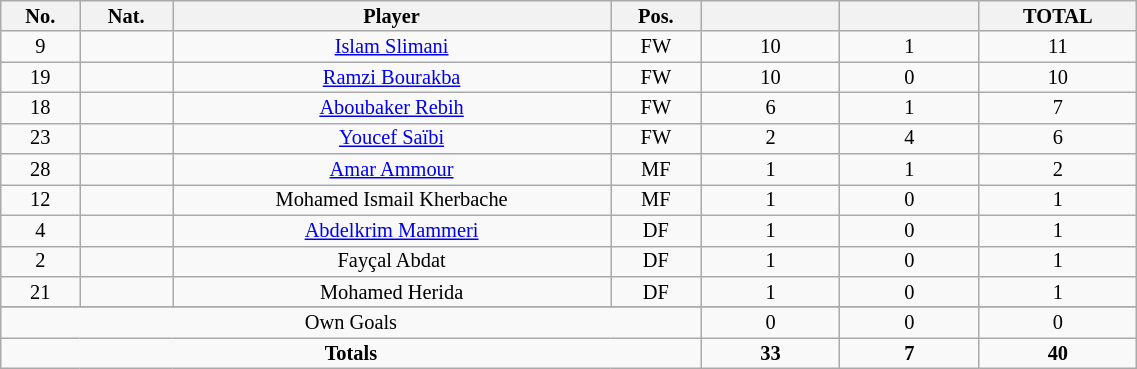<table class="wikitable sortable alternance"  style="font-size:85%; text-align:center; line-height:14px; width:60%;">
<tr>
<th width=10>No.</th>
<th width=10>Nat.</th>
<th width=140>Player</th>
<th width=10>Pos.</th>
<th width=40></th>
<th width=40></th>
<th width=10>TOTAL</th>
</tr>
<tr>
<td>9</td>
<td></td>
<td><a href='#'>Islam Slimani</a></td>
<td>FW</td>
<td>10</td>
<td>1</td>
<td>11</td>
</tr>
<tr>
<td>19</td>
<td></td>
<td><a href='#'>Ramzi Bourakba</a></td>
<td>FW</td>
<td>10</td>
<td>0</td>
<td>10</td>
</tr>
<tr>
<td>18</td>
<td></td>
<td><a href='#'>Aboubaker Rebih</a></td>
<td>FW</td>
<td>6</td>
<td>1</td>
<td>7</td>
</tr>
<tr>
<td>23</td>
<td></td>
<td><a href='#'>Youcef Saïbi</a></td>
<td>FW</td>
<td>2</td>
<td>4</td>
<td>6</td>
</tr>
<tr>
<td>28</td>
<td></td>
<td><a href='#'>Amar Ammour</a></td>
<td>MF</td>
<td>1</td>
<td>1</td>
<td>2</td>
</tr>
<tr>
<td>12</td>
<td></td>
<td>Mohamed Ismail Kherbache</td>
<td>MF</td>
<td>1</td>
<td>0</td>
<td>1</td>
</tr>
<tr>
<td>4</td>
<td></td>
<td><a href='#'>Abdelkrim Mammeri</a></td>
<td>DF</td>
<td>1</td>
<td>0</td>
<td>1</td>
</tr>
<tr>
<td>2</td>
<td></td>
<td>Fayçal Abdat</td>
<td>DF</td>
<td>1</td>
<td>0</td>
<td>1</td>
</tr>
<tr>
<td>21</td>
<td></td>
<td>Mohamed Herida</td>
<td>DF</td>
<td>1</td>
<td>0</td>
<td>1</td>
</tr>
<tr>
</tr>
<tr class="sortbottom">
<td colspan="4">Own Goals</td>
<td>0</td>
<td>0</td>
<td>0</td>
</tr>
<tr class="sortbottom">
<td colspan="4"><strong>Totals</strong></td>
<td><strong>33</strong></td>
<td><strong>7</strong></td>
<td><strong>40</strong></td>
</tr>
</table>
